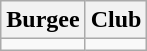<table class="wikitable">
<tr>
<th class="unsortable">Burgee</th>
<th>Club</th>
</tr>
<tr>
<td></td>
<td></td>
</tr>
</table>
